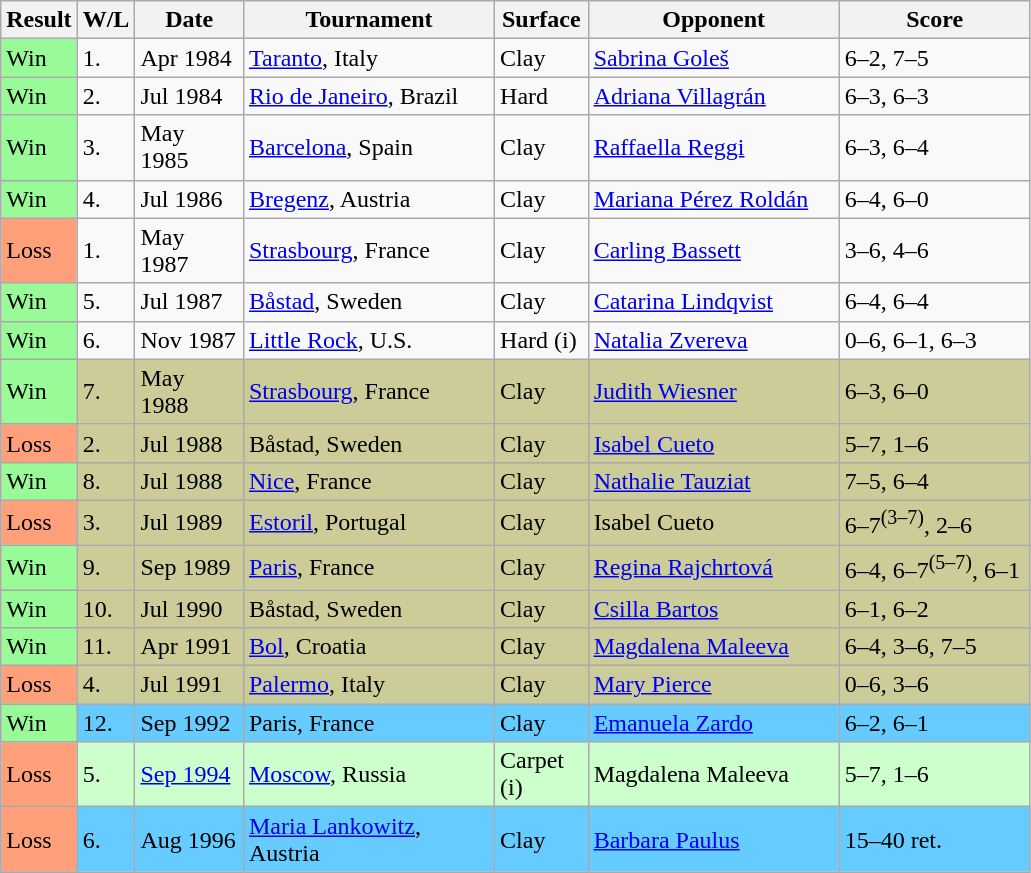<table class="sortable wikitable">
<tr>
<th style="width:40px">Result</th>
<th style="width:30px" class="unsortable">W/L</th>
<th style="width:65px">Date</th>
<th style="width:160px">Tournament</th>
<th style="width:55px">Surface</th>
<th style="width:160px">Opponent</th>
<th style="width:120px" class="unsortable">Score</th>
</tr>
<tr>
<td style="background:#98fb98;">Win</td>
<td>1.</td>
<td>Apr 1984</td>
<td><a href='#'>Taranto</a>, Italy</td>
<td>Clay</td>
<td> <a href='#'>Sabrina Goleš</a></td>
<td>6–2, 7–5</td>
</tr>
<tr>
<td style="background:#98fb98;">Win</td>
<td>2.</td>
<td>Jul 1984</td>
<td><a href='#'>Rio de Janeiro</a>, Brazil</td>
<td>Hard</td>
<td> <a href='#'>Adriana Villagrán</a></td>
<td>6–3, 6–3</td>
</tr>
<tr>
<td style="background:#98fb98;">Win</td>
<td>3.</td>
<td>May 1985</td>
<td><a href='#'>Barcelona</a>, Spain</td>
<td>Clay</td>
<td> <a href='#'>Raffaella Reggi</a></td>
<td>6–3, 6–4</td>
</tr>
<tr>
<td style="background:#98fb98;">Win</td>
<td>4.</td>
<td>Jul 1986</td>
<td><a href='#'>Bregenz</a>, Austria</td>
<td>Clay</td>
<td> <a href='#'>Mariana Pérez Roldán</a></td>
<td>6–4, 6–0</td>
</tr>
<tr>
<td style="background:#ffa07a;">Loss</td>
<td>1.</td>
<td>May 1987</td>
<td><a href='#'>Strasbourg</a>, France</td>
<td>Clay</td>
<td> <a href='#'>Carling Bassett</a></td>
<td>3–6, 4–6</td>
</tr>
<tr>
<td style="background:#98fb98;">Win</td>
<td>5.</td>
<td>Jul 1987</td>
<td><a href='#'>Båstad</a>, Sweden</td>
<td>Clay</td>
<td> <a href='#'>Catarina Lindqvist</a></td>
<td>6–4, 6–4</td>
</tr>
<tr>
<td style="background:#98fb98;">Win</td>
<td>6.</td>
<td>Nov 1987</td>
<td><a href='#'>Little Rock</a>, U.S.</td>
<td>Hard (i)</td>
<td> <a href='#'>Natalia Zvereva</a></td>
<td>0–6, 6–1, 6–3</td>
</tr>
<tr bgcolor="#CCCC99">
<td style="background:#98fb98;">Win</td>
<td>7.</td>
<td>May 1988</td>
<td><a href='#'>Strasbourg</a>, France</td>
<td>Clay</td>
<td> <a href='#'>Judith Wiesner</a></td>
<td>6–3, 6–0</td>
</tr>
<tr bgcolor="#CCCC99">
<td style="background:#ffa07a;">Loss</td>
<td>2.</td>
<td>Jul 1988</td>
<td>Båstad, Sweden</td>
<td>Clay</td>
<td> <a href='#'>Isabel Cueto</a></td>
<td>5–7, 1–6</td>
</tr>
<tr bgcolor="#CCCC99">
<td style="background:#98fb98;">Win</td>
<td>8.</td>
<td>Jul 1988</td>
<td><a href='#'>Nice</a>, France</td>
<td>Clay</td>
<td> <a href='#'>Nathalie Tauziat</a></td>
<td>7–5, 6–4</td>
</tr>
<tr bgcolor="#CCCC99">
<td style="background:#ffa07a;">Loss</td>
<td>3.</td>
<td>Jul 1989</td>
<td><a href='#'>Estoril</a>, Portugal</td>
<td>Clay</td>
<td> Isabel Cueto</td>
<td>6–7<sup>(3–7)</sup>, 2–6</td>
</tr>
<tr bgcolor="#CCCC99">
<td style="background:#98fb98;">Win</td>
<td>9.</td>
<td>Sep 1989</td>
<td><a href='#'>Paris</a>, France</td>
<td>Clay</td>
<td> <a href='#'>Regina Rajchrtová</a></td>
<td>6–4, 6–7<sup>(5–7)</sup>, 6–1</td>
</tr>
<tr bgcolor="#CCCC99">
<td style="background:#98fb98;">Win</td>
<td>10.</td>
<td>Jul 1990</td>
<td>Båstad, Sweden</td>
<td>Clay</td>
<td> <a href='#'>Csilla Bartos</a></td>
<td>6–1, 6–2</td>
</tr>
<tr bgcolor="#CCCC99">
<td style="background:#98fb98;">Win</td>
<td>11.</td>
<td>Apr 1991</td>
<td><a href='#'>Bol</a>, Croatia</td>
<td>Clay</td>
<td> <a href='#'>Magdalena Maleeva</a></td>
<td>6–4, 3–6, 7–5</td>
</tr>
<tr bgcolor="#CCCC99">
<td style="background:#ffa07a;">Loss</td>
<td>4.</td>
<td>Jul 1991</td>
<td><a href='#'>Palermo</a>, Italy</td>
<td>Clay</td>
<td> <a href='#'>Mary Pierce</a></td>
<td>0–6, 3–6</td>
</tr>
<tr bgcolor="#66CCFF">
<td style="background:#98fb98;">Win</td>
<td>12.</td>
<td>Sep 1992</td>
<td>Paris, France</td>
<td>Clay</td>
<td> <a href='#'>Emanuela Zardo</a></td>
<td>6–2, 6–1</td>
</tr>
<tr bgcolor="#CCFFCC">
<td style="background:#ffa07a;">Loss</td>
<td>5.</td>
<td><a href='#'>Sep 1994</a></td>
<td><a href='#'>Moscow</a>, Russia</td>
<td>Carpet (i)</td>
<td> Magdalena Maleeva</td>
<td>5–7, 1–6</td>
</tr>
<tr bgcolor="#66CCFF">
<td style="background:#ffa07a;">Loss</td>
<td>6.</td>
<td>Aug 1996</td>
<td><a href='#'>Maria Lankowitz</a>, Austria</td>
<td>Clay</td>
<td> <a href='#'>Barbara Paulus</a></td>
<td>15–40 ret.</td>
</tr>
</table>
